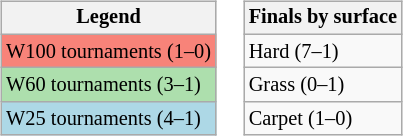<table>
<tr valign=top>
<td><br><table class=wikitable style="font-size:85%;">
<tr>
<th>Legend</th>
</tr>
<tr style="background:#f88379;">
<td>W100 tournaments (1–0)</td>
</tr>
<tr style="background:#addfad">
<td>W60 tournaments (3–1)</td>
</tr>
<tr style="background:lightblue;">
<td>W25 tournaments (4–1)</td>
</tr>
</table>
</td>
<td><br><table class=wikitable style="font-size:85%;">
<tr>
<th>Finals by surface</th>
</tr>
<tr>
<td>Hard (7–1)</td>
</tr>
<tr>
<td>Grass (0–1)</td>
</tr>
<tr>
<td>Carpet (1–0)</td>
</tr>
</table>
</td>
</tr>
</table>
